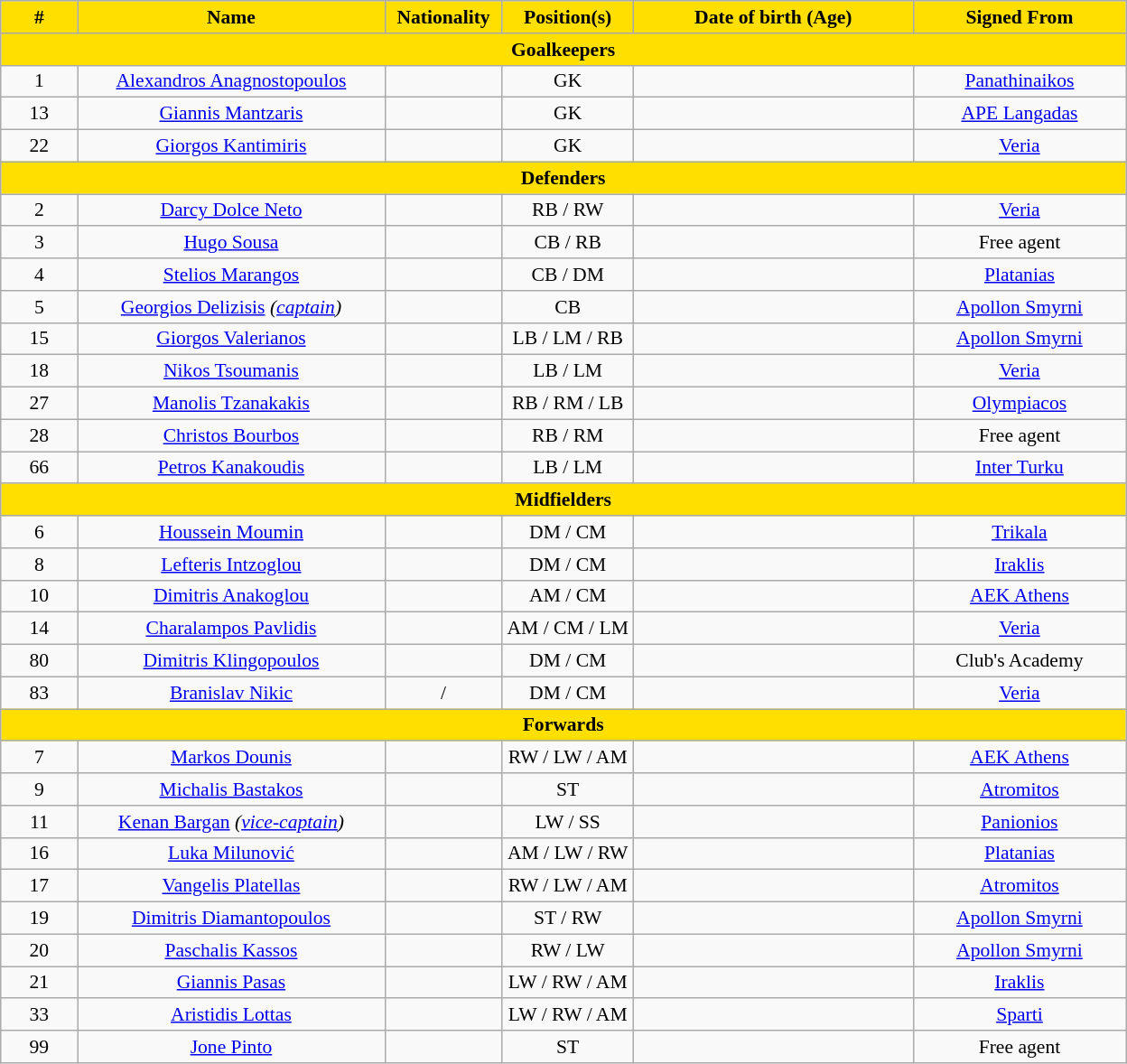<table class="wikitable" style="text-align:center; font-size:90%;">
<tr>
<th style="background:#FFDF00; color:black; text-align:center;"; width=50>#</th>
<th style="background:#FFDF00; color:black; text-align:center;"; width=220>Name</th>
<th style="background:#FFDF00; color:black; text-align:center;"; width=80>Nationality</th>
<th style="background:#FFDF00; color:black; text-align:center;"; width=90>Position(s)</th>
<th style="background:#FFDF00; color:black; text-align:center;"; width=200>Date of birth (Age)</th>
<th style="background:#FFDF00; color:black; text-align:center;"; width=150>Signed From</th>
</tr>
<tr>
<th colspan="6" style="background:#FFDF00; color:black; text-align:center"><strong>Goalkeepers</strong></th>
</tr>
<tr>
<td>1</td>
<td><a href='#'>Alexandros Anagnostopoulos</a></td>
<td></td>
<td>GK</td>
<td></td>
<td> <a href='#'>Panathinaikos</a></td>
</tr>
<tr>
<td>13</td>
<td><a href='#'>Giannis Mantzaris</a></td>
<td></td>
<td>GK</td>
<td></td>
<td> <a href='#'>APE Langadas</a></td>
</tr>
<tr>
<td>22</td>
<td><a href='#'>Giorgos Kantimiris</a></td>
<td></td>
<td>GK</td>
<td></td>
<td> <a href='#'>Veria</a></td>
</tr>
<tr>
<th colspan="6" style="background:#FFDF00; color:black; text-align:center"><strong>Defenders</strong></th>
</tr>
<tr>
<td>2</td>
<td><a href='#'>Darcy Dolce Neto</a></td>
<td></td>
<td>RB / RW</td>
<td></td>
<td> <a href='#'>Veria</a></td>
</tr>
<tr>
<td>3</td>
<td><a href='#'>Hugo Sousa</a></td>
<td></td>
<td>CB / RB</td>
<td></td>
<td>Free agent</td>
</tr>
<tr>
<td>4</td>
<td><a href='#'>Stelios Marangos</a></td>
<td></td>
<td>CB / DM</td>
<td></td>
<td> <a href='#'>Platanias</a></td>
</tr>
<tr>
<td>5</td>
<td><a href='#'>Georgios Delizisis</a> <em>(<a href='#'>captain</a>)</em></td>
<td></td>
<td>CB</td>
<td></td>
<td> <a href='#'>Apollon Smyrni</a></td>
</tr>
<tr>
<td>15</td>
<td><a href='#'>Giorgos Valerianos</a></td>
<td></td>
<td>LB / LM / RB</td>
<td></td>
<td> <a href='#'>Apollon Smyrni</a></td>
</tr>
<tr>
<td>18</td>
<td><a href='#'>Nikos Tsoumanis</a></td>
<td></td>
<td>LB / LM</td>
<td></td>
<td> <a href='#'>Veria</a></td>
</tr>
<tr>
<td>27</td>
<td><a href='#'>Manolis Tzanakakis</a></td>
<td></td>
<td>RB / RM / LB</td>
<td></td>
<td> <a href='#'>Olympiacos</a></td>
</tr>
<tr>
<td>28</td>
<td><a href='#'>Christos Bourbos</a></td>
<td></td>
<td>RB / RM</td>
<td></td>
<td>Free agent</td>
</tr>
<tr>
<td>66</td>
<td><a href='#'>Petros Kanakoudis</a></td>
<td></td>
<td>LB / LM</td>
<td></td>
<td> <a href='#'>Inter Turku</a></td>
</tr>
<tr>
<th colspan="6" style="background:#FFDF00; color:black; text-align:center"><strong>Midfielders</strong></th>
</tr>
<tr>
<td>6</td>
<td><a href='#'>Houssein Moumin</a></td>
<td></td>
<td>DM / CM</td>
<td></td>
<td> <a href='#'>Trikala</a></td>
</tr>
<tr>
<td>8</td>
<td><a href='#'>Lefteris Intzoglou</a></td>
<td></td>
<td>DM / CM</td>
<td></td>
<td> <a href='#'>Iraklis</a></td>
</tr>
<tr>
<td>10</td>
<td><a href='#'>Dimitris Anakoglou</a></td>
<td></td>
<td>AM / CM</td>
<td></td>
<td> <a href='#'>AEK Athens</a></td>
</tr>
<tr>
<td>14</td>
<td><a href='#'>Charalampos Pavlidis</a></td>
<td></td>
<td>AM / CM / LM</td>
<td></td>
<td> <a href='#'>Veria</a></td>
</tr>
<tr>
<td>80</td>
<td><a href='#'>Dimitris Klingopoulos</a></td>
<td></td>
<td>DM / CM</td>
<td></td>
<td>Club's Academy</td>
</tr>
<tr>
<td>83</td>
<td><a href='#'>Branislav Nikic</a></td>
<td> / </td>
<td>DM / CM</td>
<td></td>
<td> <a href='#'>Veria</a></td>
</tr>
<tr>
<th colspan="6" style="background:#FFDF00; color:black; text-align:center"><strong>Forwards</strong></th>
</tr>
<tr>
<td>7</td>
<td><a href='#'>Markos Dounis</a></td>
<td></td>
<td>RW / LW / AM</td>
<td></td>
<td> <a href='#'>AEK Athens</a></td>
</tr>
<tr>
<td>9</td>
<td><a href='#'>Michalis Bastakos</a></td>
<td></td>
<td>ST</td>
<td></td>
<td> <a href='#'>Atromitos</a></td>
</tr>
<tr>
<td>11</td>
<td><a href='#'>Kenan Bargan</a> <em>(<a href='#'>vice-captain</a>)</em></td>
<td></td>
<td>LW / SS</td>
<td></td>
<td> <a href='#'>Panionios</a></td>
</tr>
<tr>
<td>16</td>
<td><a href='#'>Luka Milunović</a></td>
<td></td>
<td>AM / LW / RW</td>
<td></td>
<td> <a href='#'>Platanias</a></td>
</tr>
<tr>
<td>17</td>
<td><a href='#'>Vangelis Platellas</a></td>
<td></td>
<td>RW / LW / AM</td>
<td></td>
<td> <a href='#'>Atromitos</a></td>
</tr>
<tr>
<td>19</td>
<td><a href='#'>Dimitris Diamantopoulos</a></td>
<td></td>
<td>ST / RW</td>
<td></td>
<td> <a href='#'>Apollon Smyrni</a></td>
</tr>
<tr>
<td>20</td>
<td><a href='#'>Paschalis Kassos</a></td>
<td></td>
<td>RW / LW</td>
<td></td>
<td> <a href='#'>Apollon Smyrni</a></td>
</tr>
<tr>
<td>21</td>
<td><a href='#'>Giannis Pasas</a></td>
<td></td>
<td>LW / RW / AM</td>
<td></td>
<td> <a href='#'>Iraklis</a></td>
</tr>
<tr>
<td>33</td>
<td><a href='#'>Aristidis Lottas</a></td>
<td></td>
<td>LW / RW / AM</td>
<td></td>
<td> <a href='#'>Sparti</a></td>
</tr>
<tr>
<td>99</td>
<td><a href='#'>Jone Pinto</a></td>
<td></td>
<td>ST</td>
<td></td>
<td>Free agent</td>
</tr>
</table>
